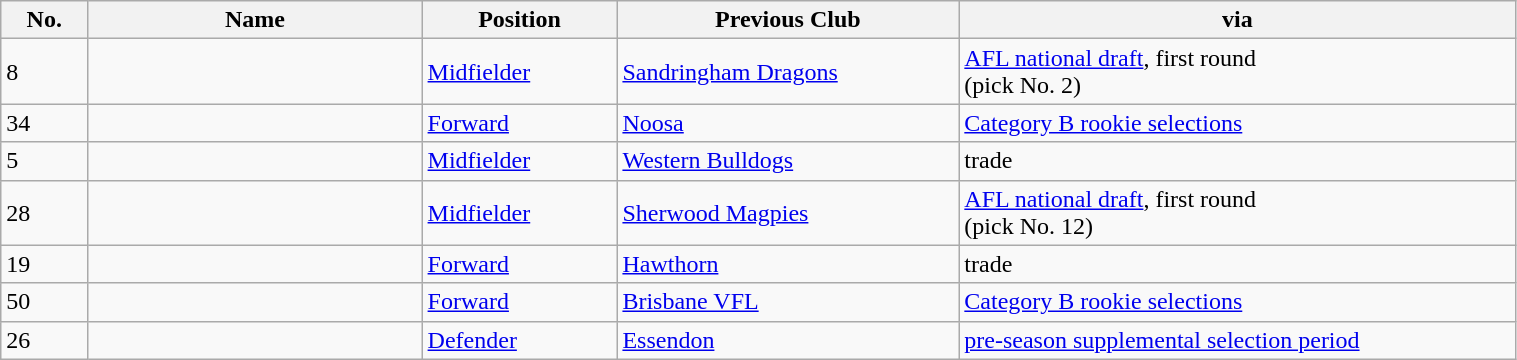<table class="wikitable sortable" style="width:80%;">
<tr>
<th width="1%">No.</th>
<th width="6%">Name</th>
<th width="2%">Position</th>
<th width="5%">Previous Club</th>
<th width="10%">via</th>
</tr>
<tr>
<td align="left">8</td>
<td></td>
<td><a href='#'>Midfielder</a></td>
<td><a href='#'>Sandringham Dragons</a></td>
<td><a href='#'>AFL national draft</a>, first round<br>(pick No. 2)</td>
</tr>
<tr>
<td>34</td>
<td></td>
<td><a href='#'>Forward</a></td>
<td><a href='#'>Noosa</a></td>
<td><a href='#'>Category B rookie selections</a></td>
</tr>
<tr>
<td>5</td>
<td></td>
<td><a href='#'>Midfielder</a></td>
<td><a href='#'>Western Bulldogs</a></td>
<td>trade</td>
</tr>
<tr>
<td>28</td>
<td></td>
<td><a href='#'>Midfielder</a></td>
<td><a href='#'>Sherwood Magpies</a></td>
<td><a href='#'>AFL national draft</a>, first round<br>(pick No. 12)</td>
</tr>
<tr>
<td>19</td>
<td></td>
<td><a href='#'>Forward</a></td>
<td><a href='#'>Hawthorn</a></td>
<td>trade</td>
</tr>
<tr>
<td>50</td>
<td></td>
<td><a href='#'>Forward</a></td>
<td><a href='#'>Brisbane VFL</a></td>
<td><a href='#'>Category B rookie selections</a></td>
</tr>
<tr>
<td>26</td>
<td></td>
<td><a href='#'>Defender</a></td>
<td><a href='#'>Essendon</a></td>
<td><a href='#'>pre-season supplemental selection period</a></td>
</tr>
</table>
